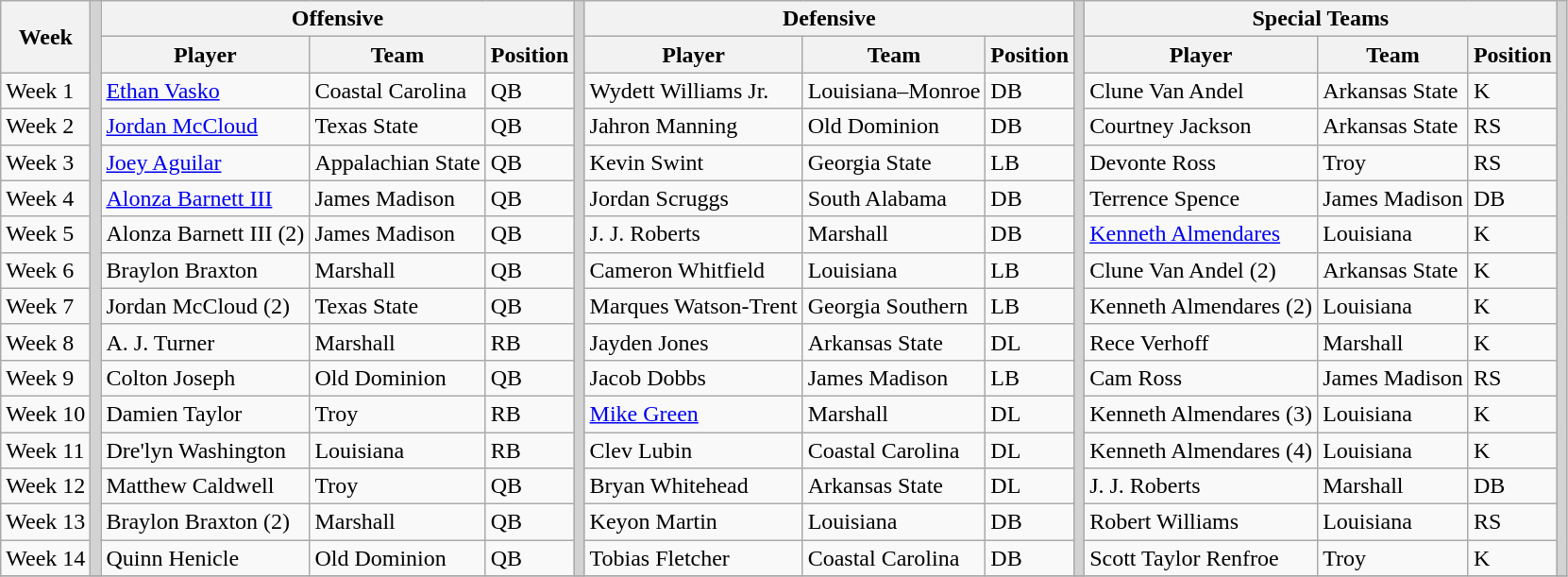<table class="wikitable" border="1">
<tr>
<th rowspan="2">Week</th>
<th rowSpan="16" style="background-color:lightgrey;"></th>
<th colspan="3">Offensive</th>
<th rowSpan="16" style="background-color:lightgrey;"></th>
<th colspan="3">Defensive</th>
<th rowSpan="16" style="background-color:lightgrey;"></th>
<th colspan="3">Special Teams</th>
<th rowSpan="16" style="background-color:lightgrey;"></th>
</tr>
<tr>
<th>Player</th>
<th>Team</th>
<th>Position</th>
<th>Player</th>
<th>Team</th>
<th>Position</th>
<th>Player</th>
<th>Team</th>
<th>Position</th>
</tr>
<tr>
<td>Week 1</td>
<td><a href='#'>Ethan Vasko</a></td>
<td>Coastal Carolina</td>
<td>QB</td>
<td>Wydett Williams Jr.</td>
<td>Louisiana–Monroe</td>
<td>DB</td>
<td>Clune Van Andel</td>
<td>Arkansas State</td>
<td>K</td>
</tr>
<tr>
<td>Week 2</td>
<td><a href='#'>Jordan McCloud</a></td>
<td>Texas State</td>
<td>QB</td>
<td>Jahron Manning</td>
<td>Old Dominion</td>
<td>DB</td>
<td>Courtney Jackson</td>
<td>Arkansas State</td>
<td>RS</td>
</tr>
<tr>
<td>Week 3</td>
<td><a href='#'>Joey Aguilar</a></td>
<td>Appalachian State</td>
<td>QB</td>
<td>Kevin Swint</td>
<td>Georgia State</td>
<td>LB</td>
<td>Devonte Ross</td>
<td>Troy</td>
<td>RS</td>
</tr>
<tr>
<td>Week 4</td>
<td><a href='#'>Alonza Barnett III</a></td>
<td>James Madison</td>
<td>QB</td>
<td>Jordan Scruggs</td>
<td>South Alabama</td>
<td>DB</td>
<td>Terrence Spence</td>
<td>James Madison</td>
<td>DB</td>
</tr>
<tr>
<td>Week 5</td>
<td>Alonza Barnett III (2)</td>
<td>James Madison</td>
<td>QB</td>
<td>J. J. Roberts</td>
<td>Marshall</td>
<td>DB</td>
<td><a href='#'>Kenneth Almendares</a></td>
<td>Louisiana</td>
<td>K</td>
</tr>
<tr>
<td>Week 6</td>
<td>Braylon Braxton</td>
<td>Marshall</td>
<td>QB</td>
<td>Cameron Whitfield</td>
<td>Louisiana</td>
<td>LB</td>
<td>Clune Van Andel (2)</td>
<td>Arkansas State</td>
<td>K</td>
</tr>
<tr>
<td>Week 7</td>
<td>Jordan McCloud (2)</td>
<td>Texas State</td>
<td>QB</td>
<td>Marques Watson-Trent</td>
<td>Georgia Southern</td>
<td>LB</td>
<td>Kenneth Almendares (2)</td>
<td>Louisiana</td>
<td>K</td>
</tr>
<tr>
<td>Week 8</td>
<td>A. J. Turner</td>
<td>Marshall</td>
<td>RB</td>
<td>Jayden Jones</td>
<td>Arkansas State</td>
<td>DL</td>
<td>Rece Verhoff</td>
<td>Marshall</td>
<td>K</td>
</tr>
<tr>
<td>Week 9</td>
<td>Colton Joseph</td>
<td>Old Dominion</td>
<td>QB</td>
<td>Jacob Dobbs</td>
<td>James Madison</td>
<td>LB</td>
<td>Cam Ross</td>
<td>James Madison</td>
<td>RS</td>
</tr>
<tr>
<td>Week 10</td>
<td>Damien Taylor</td>
<td>Troy</td>
<td>RB</td>
<td><a href='#'>Mike Green</a></td>
<td>Marshall</td>
<td>DL</td>
<td>Kenneth Almendares (3)</td>
<td>Louisiana</td>
<td>K</td>
</tr>
<tr>
<td>Week 11</td>
<td>Dre'lyn Washington</td>
<td>Louisiana</td>
<td>RB</td>
<td>Clev Lubin</td>
<td>Coastal Carolina</td>
<td>DL</td>
<td>Kenneth Almendares (4)</td>
<td>Louisiana</td>
<td>K</td>
</tr>
<tr>
<td>Week 12</td>
<td>Matthew Caldwell</td>
<td>Troy</td>
<td>QB</td>
<td>Bryan Whitehead</td>
<td>Arkansas State</td>
<td>DL</td>
<td>J. J. Roberts</td>
<td>Marshall</td>
<td>DB</td>
</tr>
<tr>
<td>Week 13</td>
<td>Braylon Braxton (2)</td>
<td>Marshall</td>
<td>QB</td>
<td>Keyon Martin</td>
<td>Louisiana</td>
<td>DB</td>
<td>Robert Williams</td>
<td>Louisiana</td>
<td>RS</td>
</tr>
<tr>
<td>Week 14</td>
<td>Quinn Henicle</td>
<td>Old Dominion</td>
<td>QB</td>
<td>Tobias Fletcher</td>
<td>Coastal Carolina</td>
<td>DB</td>
<td>Scott Taylor Renfroe</td>
<td>Troy</td>
<td>K</td>
</tr>
<tr>
</tr>
</table>
